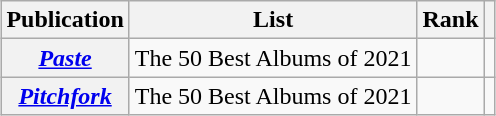<table class="wikitable sortable plainrowheaders" style="margin-left: auto; margin-right: auto; border: none;">
<tr>
<th scope="col">Publication</th>
<th scope="col" class="unsortable">List</th>
<th scope="col" data-sort-type="number">Rank</th>
<th scope="col" class="unsortable"></th>
</tr>
<tr>
<th scope="row"><em><a href='#'>Paste</a></em></th>
<td>The 50 Best Albums of 2021</td>
<td></td>
<td></td>
</tr>
<tr>
<th scope="row"><em><a href='#'>Pitchfork</a></em></th>
<td>The 50 Best Albums of 2021</td>
<td></td>
<td></td>
</tr>
</table>
